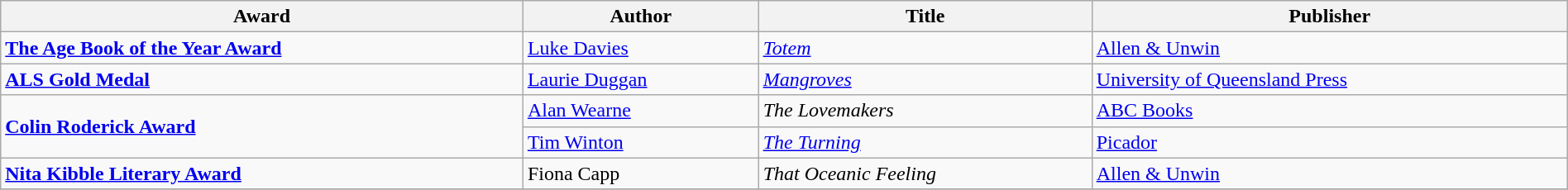<table class="wikitable" width=100%>
<tr>
<th>Award</th>
<th>Author</th>
<th>Title</th>
<th>Publisher</th>
</tr>
<tr>
<td><strong><a href='#'>The Age Book of the Year Award</a></strong></td>
<td><a href='#'>Luke Davies</a></td>
<td><em><a href='#'>Totem</a></em></td>
<td><a href='#'>Allen & Unwin</a></td>
</tr>
<tr>
<td><strong><a href='#'>ALS Gold Medal</a></strong></td>
<td><a href='#'>Laurie Duggan</a></td>
<td><em><a href='#'>Mangroves</a></em></td>
<td><a href='#'>University of Queensland Press</a></td>
</tr>
<tr>
<td rowspan=2><strong><a href='#'>Colin Roderick Award</a></strong></td>
<td><a href='#'>Alan Wearne</a></td>
<td><em>The Lovemakers</em></td>
<td><a href='#'>ABC Books</a></td>
</tr>
<tr>
<td><a href='#'>Tim Winton</a></td>
<td><em><a href='#'>The Turning</a></em></td>
<td><a href='#'>Picador</a></td>
</tr>
<tr>
<td><strong><a href='#'>Nita Kibble Literary Award</a></strong></td>
<td>Fiona Capp</td>
<td><em>That Oceanic Feeling</em></td>
<td><a href='#'>Allen & Unwin</a></td>
</tr>
<tr>
</tr>
</table>
